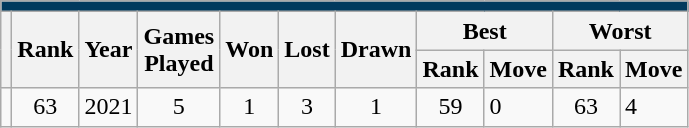<table class="wikitable sortable" style="text-align:center;">
<tr>
<th colspan="11" style="background: #013A5E; color: #FFFFFF;"><a href='#'></a></th>
</tr>
<tr>
<th rowspan=2></th>
<th rowspan=2>Rank</th>
<th rowspan=2>Year</th>
<th rowspan=2>Games<br>Played</th>
<th rowspan=2>Won</th>
<th rowspan=2>Lost</th>
<th rowspan=2>Drawn</th>
<th colspan=2>Best</th>
<th colspan=2>Worst</th>
</tr>
<tr>
<th>Rank</th>
<th>Move</th>
<th>Rank</th>
<th>Move</th>
</tr>
<tr>
<td></td>
<td>63</td>
<td>2021</td>
<td>5</td>
<td>1</td>
<td>3</td>
<td>1</td>
<td>59</td>
<td align=left> 0</td>
<td>63</td>
<td align=left> 4</td>
</tr>
</table>
